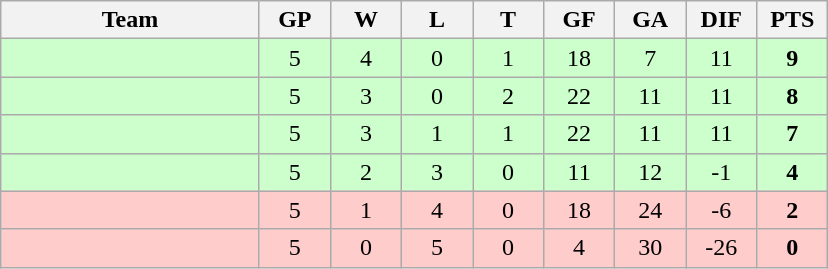<table class="wikitable" style="text-align:center;">
<tr>
<th width=165>Team</th>
<th width=40>GP</th>
<th width=40>W</th>
<th width=40>L</th>
<th width=40>T</th>
<th width=40>GF</th>
<th width=40>GA</th>
<th width=40>DIF</th>
<th width=40>PTS</th>
</tr>
<tr style="background:#ccffcc;">
<td style="text-align:left;"></td>
<td>5</td>
<td>4</td>
<td>0</td>
<td>1</td>
<td>18</td>
<td>7</td>
<td>11</td>
<td><strong>9</strong></td>
</tr>
<tr style="background:#ccffcc;">
<td style="text-align:left;"></td>
<td>5</td>
<td>3</td>
<td>0</td>
<td>2</td>
<td>22</td>
<td>11</td>
<td>11</td>
<td><strong>8</strong></td>
</tr>
<tr style="background:#ccffcc;">
<td style="text-align:left;"></td>
<td>5</td>
<td>3</td>
<td>1</td>
<td>1</td>
<td>22</td>
<td>11</td>
<td>11</td>
<td><strong>7</strong></td>
</tr>
<tr style="background:#ccffcc;">
<td style="text-align:left;"></td>
<td>5</td>
<td>2</td>
<td>3</td>
<td>0</td>
<td>11</td>
<td>12</td>
<td>-1</td>
<td><strong>4</strong></td>
</tr>
<tr style="background:#ffcccc;">
<td style="text-align:left;"></td>
<td>5</td>
<td>1</td>
<td>4</td>
<td>0</td>
<td>18</td>
<td>24</td>
<td>-6</td>
<td><strong>2</strong></td>
</tr>
<tr style="background:#ffcccc;">
<td style="text-align:left;"></td>
<td>5</td>
<td>0</td>
<td>5</td>
<td>0</td>
<td>4</td>
<td>30</td>
<td>-26</td>
<td><strong>0</strong></td>
</tr>
</table>
